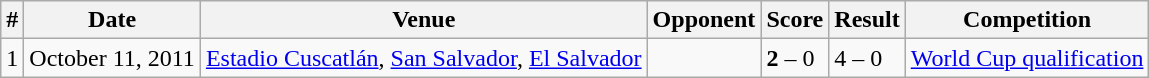<table class="wikitable">
<tr>
<th>#</th>
<th>Date</th>
<th>Venue</th>
<th>Opponent</th>
<th>Score</th>
<th>Result</th>
<th>Competition</th>
</tr>
<tr>
<td>1</td>
<td>October 11, 2011</td>
<td><a href='#'>Estadio Cuscatlán</a>, <a href='#'>San Salvador</a>, <a href='#'>El Salvador</a></td>
<td></td>
<td><strong>2</strong> – 0</td>
<td>4 – 0</td>
<td><a href='#'>World Cup qualification</a></td>
</tr>
</table>
